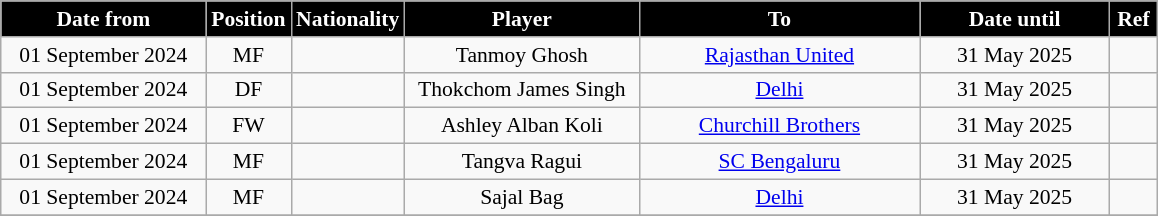<table class="wikitable" style="text-align:center;font-size:90%">
<tr>
<th style="background:black;color:#FFFFFF;width:130px">Date from</th>
<th style="background:black;color:#FFFFFF;width:50px">Position</th>
<th style="background:black;color:#FFFFFF;width:50px">Nationality</th>
<th style="background:black;color:#FFFFFF;width:150px">Player</th>
<th style="background:black;color:#FFFFFF;width:180px">To</th>
<th style="background:black;color:#FFFFFF;width:120px">Date until</th>
<th style="background:black;color:#FFFFFF;width:25px">Ref</th>
</tr>
<tr>
<td>01 September 2024</td>
<td>MF</td>
<td></td>
<td>Tanmoy Ghosh</td>
<td> <a href='#'>Rajasthan United</a></td>
<td>31 May 2025</td>
<td></td>
</tr>
<tr>
<td>01 September 2024</td>
<td>DF</td>
<td></td>
<td>Thokchom James Singh</td>
<td> <a href='#'>Delhi</a></td>
<td>31 May 2025</td>
<td></td>
</tr>
<tr>
<td>01 September 2024</td>
<td>FW</td>
<td></td>
<td>Ashley Alban Koli</td>
<td> <a href='#'>Churchill Brothers</a></td>
<td>31 May 2025</td>
<td></td>
</tr>
<tr>
<td>01 September 2024</td>
<td>MF</td>
<td></td>
<td>Tangva Ragui</td>
<td> <a href='#'>SC Bengaluru</a></td>
<td>31 May 2025</td>
<td></td>
</tr>
<tr>
<td>01 September 2024</td>
<td>MF</td>
<td></td>
<td>Sajal Bag</td>
<td> <a href='#'>Delhi</a></td>
<td>31 May 2025</td>
<td></td>
</tr>
<tr>
</tr>
</table>
